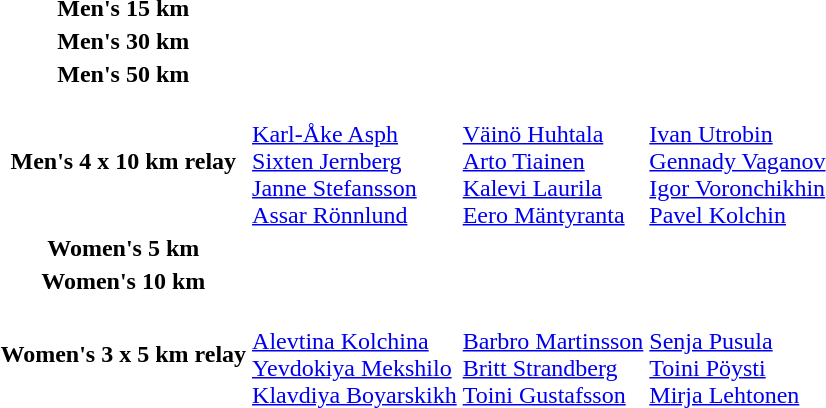<table>
<tr>
<th scope="row">Men's 15 km<br></th>
<td></td>
<td></td>
<td></td>
</tr>
<tr>
<th scope="row">Men's 30 km<br></th>
<td></td>
<td></td>
<td></td>
</tr>
<tr>
<th scope="row">Men's 50 km<br></th>
<td></td>
<td></td>
<td></td>
</tr>
<tr>
<th scope="row">Men's 4 x 10 km relay<br></th>
<td><br><a href='#'>Karl-Åke Asph</a><br><a href='#'>Sixten Jernberg</a><br><a href='#'>Janne Stefansson</a><br><a href='#'>Assar Rönnlund</a></td>
<td><br><a href='#'>Väinö Huhtala</a><br><a href='#'>Arto Tiainen</a><br><a href='#'>Kalevi Laurila</a><br><a href='#'>Eero Mäntyranta</a></td>
<td><br><a href='#'>Ivan Utrobin</a><br><a href='#'>Gennady Vaganov</a><br><a href='#'>Igor Voronchikhin</a><br><a href='#'>Pavel Kolchin</a></td>
</tr>
<tr>
<th scope="row">Women's 5 km<br></th>
<td></td>
<td></td>
<td></td>
</tr>
<tr>
<th scope="row">Women's 10 km<br></th>
<td></td>
<td></td>
<td></td>
</tr>
<tr>
<th scope="row">Women's 3 x 5 km relay<br></th>
<td><br><a href='#'>Alevtina Kolchina</a><br><a href='#'>Yevdokiya Mekshilo</a><br><a href='#'>Klavdiya Boyarskikh</a></td>
<td><br><a href='#'>Barbro Martinsson</a><br><a href='#'>Britt Strandberg</a><br><a href='#'>Toini Gustafsson</a></td>
<td><br><a href='#'>Senja Pusula</a><br><a href='#'>Toini Pöysti</a><br><a href='#'>Mirja Lehtonen</a></td>
</tr>
</table>
